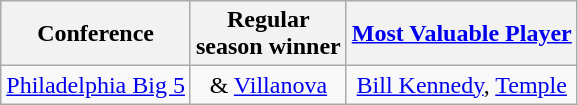<table class="wikitable" style="text-align:center;">
<tr>
<th>Conference</th>
<th>Regular <br> season winner</th>
<th><a href='#'>Most Valuable Player</a></th>
</tr>
<tr>
<td><a href='#'>Philadelphia Big 5</a></td>
<td> & <a href='#'>Villanova</a></td>
<td><a href='#'>Bill Kennedy</a>, <a href='#'>Temple</a></td>
</tr>
</table>
